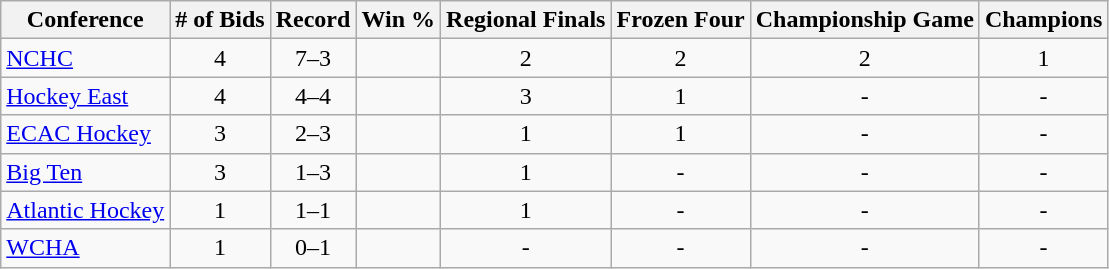<table class="wikitable sortable">
<tr>
<th>Conference</th>
<th># of Bids</th>
<th>Record</th>
<th>Win %</th>
<th>Regional Finals</th>
<th>Frozen Four</th>
<th>Championship Game</th>
<th>Champions</th>
</tr>
<tr align="center">
<td align="left"><a href='#'>NCHC</a></td>
<td>4</td>
<td>7–3</td>
<td></td>
<td>2</td>
<td>2</td>
<td>2</td>
<td>1</td>
</tr>
<tr align="center">
<td align="left"><a href='#'>Hockey East</a></td>
<td>4</td>
<td>4–4</td>
<td></td>
<td>3</td>
<td>1</td>
<td>-</td>
<td>-</td>
</tr>
<tr align="center">
<td align="left"><a href='#'>ECAC Hockey</a></td>
<td>3</td>
<td>2–3</td>
<td></td>
<td>1</td>
<td>1</td>
<td>-</td>
<td>-</td>
</tr>
<tr align="center">
<td align="left"><a href='#'>Big Ten</a></td>
<td>3</td>
<td>1–3</td>
<td></td>
<td>1</td>
<td>-</td>
<td>-</td>
<td>-</td>
</tr>
<tr align="center">
<td align="left"><a href='#'>Atlantic Hockey</a></td>
<td>1</td>
<td>1–1</td>
<td></td>
<td>1</td>
<td>-</td>
<td>-</td>
<td>-</td>
</tr>
<tr align="center">
<td align="left"><a href='#'>WCHA</a></td>
<td>1</td>
<td>0–1</td>
<td></td>
<td>-</td>
<td>-</td>
<td>-</td>
<td>-</td>
</tr>
</table>
